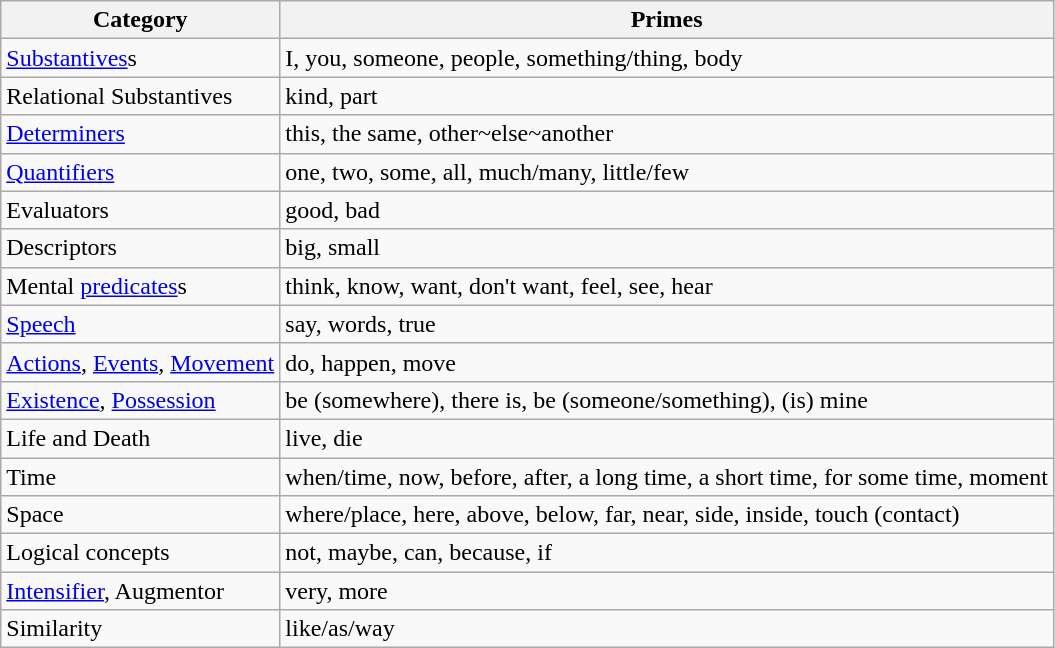<table class="wikitable sortable">
<tr>
<th>Category</th>
<th>Primes</th>
</tr>
<tr>
<td><a href='#'>Substantives</a>s</td>
<td>I, you, someone, people, something/thing, body</td>
</tr>
<tr>
<td>Relational Substantives</td>
<td>kind, part</td>
</tr>
<tr>
<td><a href='#'>Determiners</a></td>
<td>this, the same, other~else~another</td>
</tr>
<tr>
<td><a href='#'>Quantifiers</a></td>
<td>one, two, some, all, much/many, little/few</td>
</tr>
<tr>
<td>Evaluators</td>
<td>good, bad</td>
</tr>
<tr>
<td>Descriptors</td>
<td>big, small</td>
</tr>
<tr>
<td>Mental <a href='#'>predicates</a>s</td>
<td>think, know, want, don't want, feel, see, hear</td>
</tr>
<tr>
<td><a href='#'>Speech</a></td>
<td>say, words, true</td>
</tr>
<tr>
<td><a href='#'>Actions</a>, <a href='#'>Events</a>, <a href='#'>Movement</a></td>
<td>do, happen, move</td>
</tr>
<tr>
<td><a href='#'>Existence</a>, <a href='#'>Possession</a></td>
<td>be (somewhere), there is, be (someone/something), (is) mine</td>
</tr>
<tr>
<td>Life and Death</td>
<td>live, die</td>
</tr>
<tr>
<td>Time</td>
<td>when/time, now, before, after, a long time, a short time, for some time, moment</td>
</tr>
<tr>
<td>Space</td>
<td>where/place, here, above, below, far, near, side, inside, touch (contact)</td>
</tr>
<tr>
<td>Logical concepts</td>
<td>not, maybe, can, because, if</td>
</tr>
<tr>
<td><a href='#'>Intensifier</a>, Augmentor</td>
<td>very, more</td>
</tr>
<tr>
<td>Similarity</td>
<td>like/as/way</td>
</tr>
</table>
